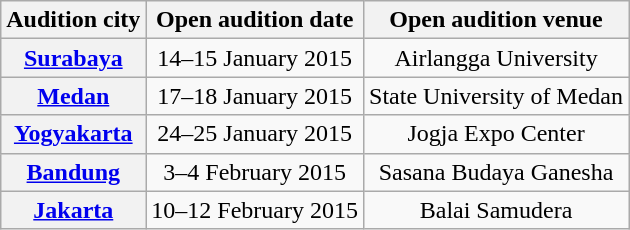<table class="wikitable plainrowheaders" style="text-align:center">
<tr>
<th scope="col">Audition city</th>
<th scope="col">Open audition date</th>
<th scope="col">Open audition venue</th>
</tr>
<tr>
<th scope="row"><a href='#'>Surabaya</a></th>
<td>14–15 January 2015</td>
<td>Airlangga University</td>
</tr>
<tr>
<th scope="row"><a href='#'>Medan</a></th>
<td>17–18 January 2015</td>
<td>State University of Medan</td>
</tr>
<tr>
<th scope="row"><a href='#'>Yogyakarta</a></th>
<td>24–25 January 2015</td>
<td>Jogja Expo Center</td>
</tr>
<tr>
<th scope="row"><a href='#'>Bandung</a></th>
<td>3–4 February 2015</td>
<td>Sasana Budaya Ganesha</td>
</tr>
<tr>
<th scope="row"><a href='#'>Jakarta</a></th>
<td>10–12 February 2015</td>
<td>Balai Samudera</td>
</tr>
</table>
